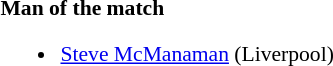<table width=100% style="font-size: 90%">
<tr>
<td width=50% valign=top><br><strong>Man of the match</strong><ul><li><a href='#'>Steve McManaman</a> (Liverpool)</li></ul></td>
</tr>
</table>
